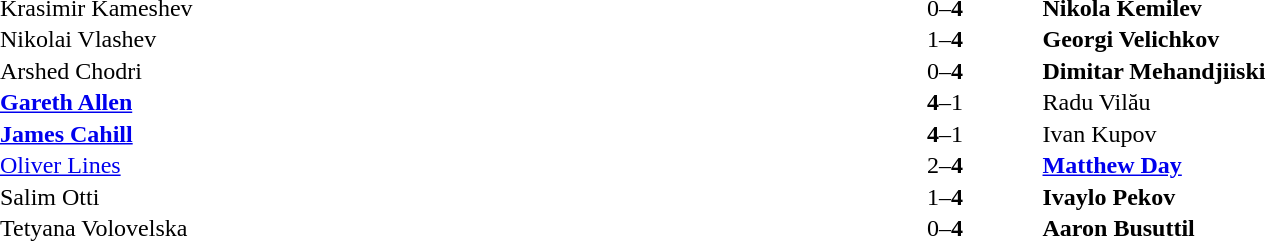<table width="100%" cellspacing="1">
<tr>
<th width=45%></th>
<th width=10%></th>
<th width=45%></th>
</tr>
<tr>
<td> Krasimir Kameshev</td>
<td align="center">0–<strong>4</strong></td>
<td> <strong>Nikola Kemilev</strong></td>
</tr>
<tr>
<td> Nikolai Vlashev</td>
<td align="center">1–<strong>4</strong></td>
<td> <strong>Georgi Velichkov</strong></td>
</tr>
<tr>
<td> Arshed Chodri</td>
<td align="center">0–<strong>4</strong></td>
<td> <strong>Dimitar Mehandjiiski</strong></td>
</tr>
<tr>
<td> <strong><a href='#'>Gareth Allen</a></strong></td>
<td align="center"><strong>4</strong>–1</td>
<td> Radu Vilău</td>
</tr>
<tr>
<td> <strong><a href='#'>James Cahill</a></strong></td>
<td align="center"><strong>4</strong>–1</td>
<td> Ivan Kupov</td>
</tr>
<tr>
<td> <a href='#'>Oliver Lines</a></td>
<td align="center">2–<strong>4</strong></td>
<td> <strong><a href='#'>Matthew Day</a></strong></td>
</tr>
<tr>
<td> Salim Otti</td>
<td align="center">1–<strong>4</strong></td>
<td> <strong>Ivaylo Pekov</strong></td>
</tr>
<tr>
<td> Tetyana Volovelska</td>
<td align="center">0–<strong>4</strong></td>
<td> <strong>Aaron Busuttil</strong></td>
</tr>
</table>
